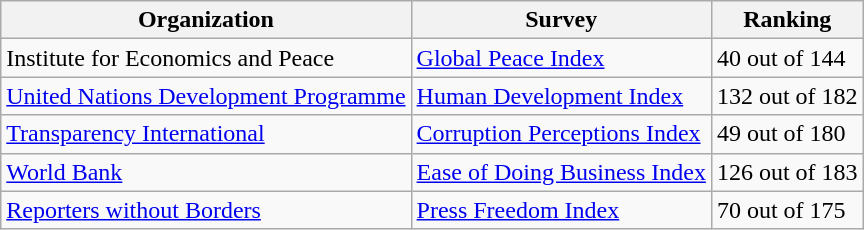<table class="wikitable">
<tr>
<th>Organization</th>
<th>Survey</th>
<th>Ranking</th>
</tr>
<tr>
<td>Institute for Economics and Peace</td>
<td><a href='#'>Global Peace Index</a></td>
<td>40 out of 144</td>
</tr>
<tr>
<td><a href='#'>United Nations Development Programme</a></td>
<td><a href='#'>Human Development Index</a></td>
<td>132 out of 182</td>
</tr>
<tr>
<td><a href='#'>Transparency International</a></td>
<td><a href='#'>Corruption Perceptions Index</a></td>
<td>49 out of 180</td>
</tr>
<tr>
<td><a href='#'>World Bank</a></td>
<td><a href='#'>Ease of Doing Business Index</a></td>
<td>126 out of 183</td>
</tr>
<tr>
<td><a href='#'>Reporters without Borders</a></td>
<td><a href='#'>Press Freedom Index</a></td>
<td>70 out of 175</td>
</tr>
</table>
